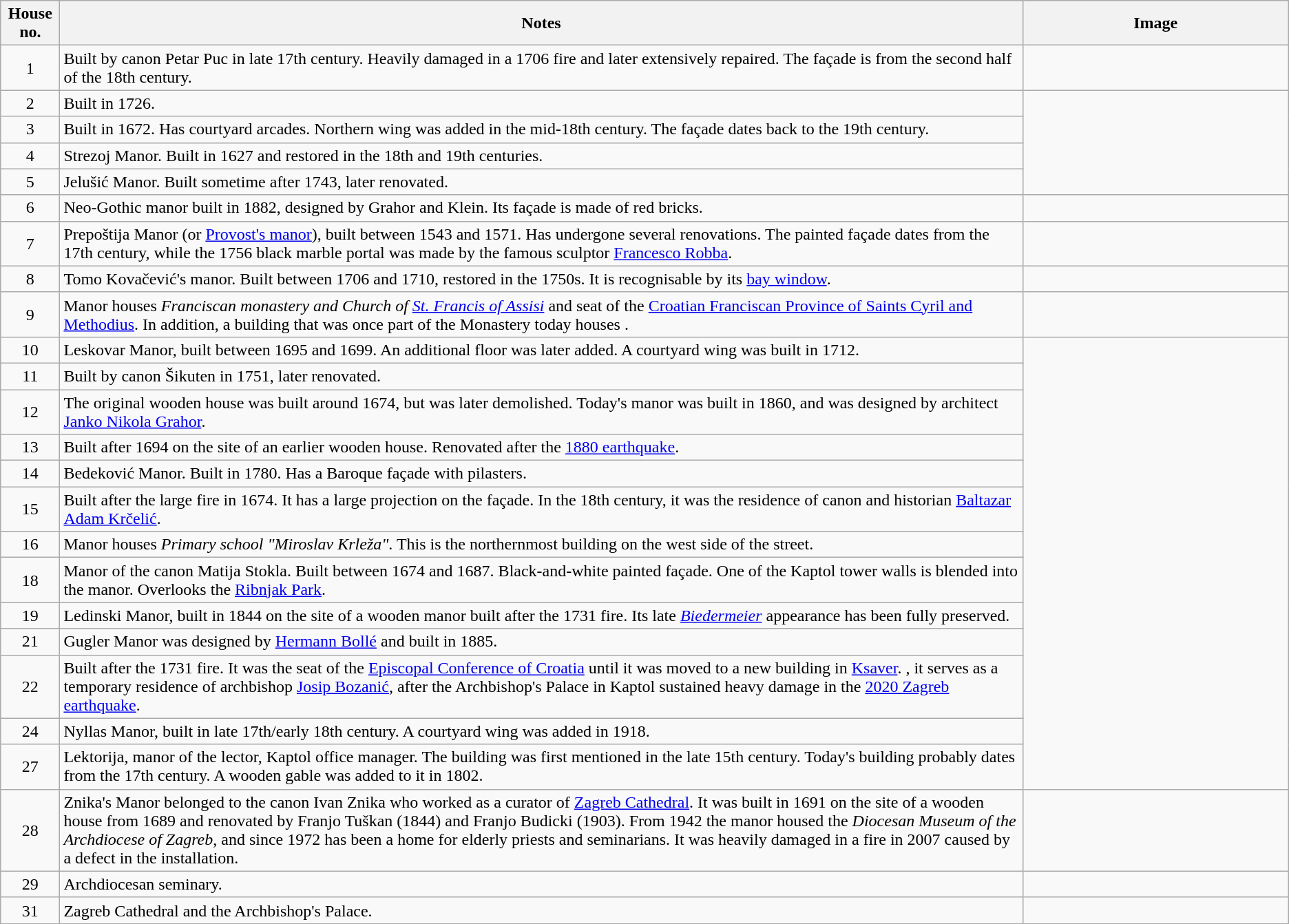<table class="wikitable">
<tr>
<th>House no.</th>
<th>Notes</th>
<th width=250>Image</th>
</tr>
<tr>
<td style="text-align: center">1</td>
<td>Built by canon Petar Puc in late 17th century. Heavily damaged in a 1706 fire and later extensively repaired. The façade is from the second half of the 18th century.</td>
<td></td>
</tr>
<tr>
<td style="text-align: center">2</td>
<td>Built in 1726.</td>
</tr>
<tr>
<td style="text-align: center">3</td>
<td>Built in 1672. Has courtyard arcades. Northern wing was added in the mid-18th century. The façade dates back to the 19th century.</td>
</tr>
<tr>
<td style="text-align: center">4</td>
<td>Strezoj Manor. Built in 1627 and restored in the 18th and 19th centuries.</td>
</tr>
<tr>
<td style="text-align: center">5</td>
<td>Jelušić Manor. Built sometime after 1743, later renovated.</td>
</tr>
<tr>
<td style="text-align: center">6</td>
<td>Neo-Gothic manor built in 1882, designed by Grahor and Klein. Its façade is made of red bricks.</td>
<td></td>
</tr>
<tr>
<td style="text-align: center">7</td>
<td>Prepoštija Manor (or <a href='#'>Provost's manor</a>), built between 1543 and 1571. Has undergone several renovations. The painted façade dates from the 17th century, while the 1756 black marble portal was made by the famous sculptor <a href='#'>Francesco Robba</a>.</td>
</tr>
<tr>
<td style="text-align: center">8</td>
<td>Tomo Kovačević's manor. Built between 1706 and 1710, restored in the 1750s. It is recognisable by its <a href='#'>bay window</a>.</td>
<td></td>
</tr>
<tr>
<td style="text-align: center">9</td>
<td>Manor houses <em>Franciscan monastery and Church of <a href='#'>St. Francis of Assisi</a></em> and seat of the <a href='#'>Croatian Franciscan Province of Saints Cyril and Methodius</a>. In addition, a building that was once part of the Monastery today houses <em></em>.</td>
<td></td>
</tr>
<tr>
<td style="text-align: center">10</td>
<td>Leskovar Manor, built between 1695 and 1699. An additional floor was later added. A courtyard wing was built in 1712.</td>
</tr>
<tr>
<td style="text-align: center">11</td>
<td>Built by canon Šikuten in 1751, later renovated.</td>
</tr>
<tr>
<td style="text-align: center">12</td>
<td>The original wooden house was built around 1674, but was later demolished. Today's manor was built in 1860, and was designed by architect <a href='#'>Janko Nikola Grahor</a>.</td>
</tr>
<tr>
<td style="text-align: center">13</td>
<td>Built after 1694 on the site of an earlier wooden house. Renovated after the <a href='#'>1880 earthquake</a>.</td>
</tr>
<tr>
<td style="text-align: center">14</td>
<td>Bedeković Manor. Built in 1780. Has a Baroque façade with pilasters.</td>
</tr>
<tr>
<td style="text-align: center">15</td>
<td>Built after the large fire in 1674. It has a large projection on the façade. In the 18th century, it was the residence of canon and historian <a href='#'>Baltazar Adam Krčelić</a>.</td>
</tr>
<tr>
<td style="text-align: center">16</td>
<td>Manor houses <em>Primary school "Miroslav Krleža"</em>. This is the northernmost building on the west side of the street.</td>
</tr>
<tr>
<td style="text-align: center">18</td>
<td>Manor of the canon Matija Stokla. Built between 1674 and 1687. Black-and-white painted façade. One of the Kaptol tower walls is blended into the manor. Overlooks the <a href='#'>Ribnjak Park</a>.</td>
</tr>
<tr>
<td style="text-align: center">19</td>
<td>Ledinski Manor, built in 1844 on the site of a wooden manor built after the 1731 fire. Its late <em><a href='#'>Biedermeier</a></em> appearance has been fully preserved.</td>
</tr>
<tr>
<td style="text-align: center">21</td>
<td>Gugler Manor was designed by <a href='#'>Hermann Bollé</a> and built in 1885.</td>
</tr>
<tr>
<td style="text-align: center">22</td>
<td>Built after the 1731 fire. It was the seat of the <a href='#'>Episcopal Conference of Croatia</a> until it was moved to a new building in <a href='#'>Ksaver</a>. , it serves as a temporary residence of archbishop <a href='#'>Josip Bozanić</a>, after the Archbishop's Palace in Kaptol sustained heavy damage in the <a href='#'>2020 Zagreb earthquake</a>.</td>
</tr>
<tr>
<td style="text-align: center">24</td>
<td>Nyllas Manor, built in late 17th/early 18th century. A courtyard wing was added in 1918.</td>
</tr>
<tr>
<td style="text-align: center">27</td>
<td>Lektorija, manor of the lector, Kaptol office manager. The building was first mentioned in the late 15th century. Today's building probably dates from the 17th century. A wooden gable was added to it in 1802.</td>
</tr>
<tr>
<td style="text-align: center">28</td>
<td>Znika's Manor belonged to the canon Ivan Znika who worked as a curator of <a href='#'>Zagreb Cathedral</a>. It was built in 1691 on the site of a wooden house from 1689 and renovated by Franjo Tuškan (1844) and Franjo Budicki (1903). From 1942 the manor housed the <em>Diocesan Museum of the Archdiocese of Zagreb</em>, and since 1972 has been a home for elderly priests and seminarians. It was heavily damaged in a fire in 2007 caused by a defect in the installation.</td>
<td></td>
</tr>
<tr>
<td style="text-align: center">29</td>
<td>Archdiocesan seminary.</td>
<td></td>
</tr>
<tr>
<td style="text-align: center">31</td>
<td>Zagreb Cathedral and the Archbishop's Palace.</td>
<td></td>
</tr>
</table>
